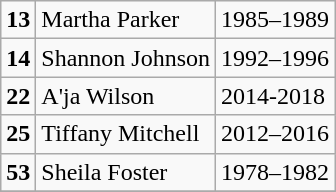<table class="wikitable">
<tr>
<td><strong>13</strong></td>
<td>Martha Parker</td>
<td>1985–1989</td>
</tr>
<tr>
<td><strong>14</strong></td>
<td>Shannon Johnson</td>
<td>1992–1996</td>
</tr>
<tr>
<td><strong>22</strong></td>
<td>A'ja Wilson</td>
<td>2014-2018</td>
</tr>
<tr>
<td><strong>25</strong></td>
<td>Tiffany Mitchell</td>
<td>2012–2016</td>
</tr>
<tr>
<td><strong>53</strong></td>
<td>Sheila Foster</td>
<td>1978–1982</td>
</tr>
<tr>
</tr>
</table>
